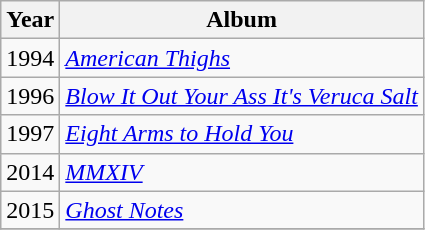<table class="wikitable">
<tr>
<th align'"center">Year</th>
<th align="center">Album</th>
</tr>
<tr>
<td align="center">1994</td>
<td align="left"><em><a href='#'>American Thighs</a></em></td>
</tr>
<tr>
<td align="center">1996</td>
<td align="left"><em><a href='#'>Blow It Out Your Ass It's Veruca Salt</a></em></td>
</tr>
<tr>
<td align="center">1997</td>
<td align="left"><em><a href='#'>Eight Arms to Hold You</a></em></td>
</tr>
<tr>
<td align="center">2014</td>
<td align="left"><em><a href='#'>MMXIV</a></em></td>
</tr>
<tr>
<td align="center">2015</td>
<td align="left"><em><a href='#'>Ghost Notes</a></em></td>
</tr>
<tr>
</tr>
</table>
